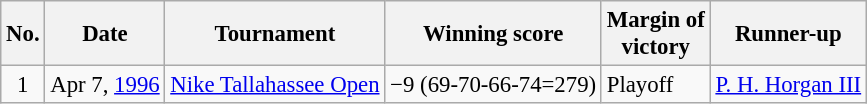<table class="wikitable" style="font-size:95%;">
<tr>
<th>No.</th>
<th>Date</th>
<th>Tournament</th>
<th>Winning score</th>
<th>Margin of<br>victory</th>
<th>Runner-up</th>
</tr>
<tr>
<td align=center>1</td>
<td align=right>Apr 7, <a href='#'>1996</a></td>
<td><a href='#'>Nike Tallahassee Open</a></td>
<td>−9 (69-70-66-74=279)</td>
<td>Playoff</td>
<td> <a href='#'>P. H. Horgan III</a></td>
</tr>
</table>
